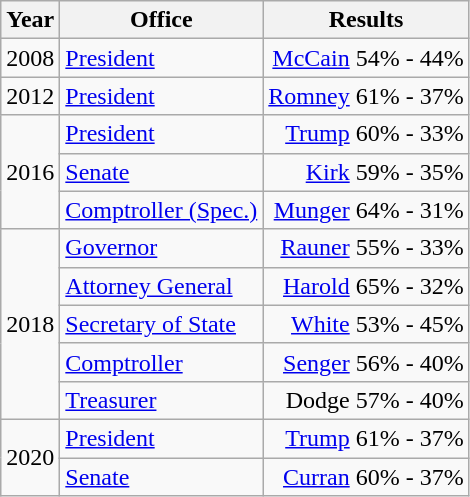<table class=wikitable>
<tr>
<th>Year</th>
<th>Office</th>
<th>Results</th>
</tr>
<tr>
<td>2008</td>
<td><a href='#'>President</a></td>
<td align="right" ><a href='#'>McCain</a> 54% - 44%</td>
</tr>
<tr>
<td>2012</td>
<td><a href='#'>President</a></td>
<td align="right" ><a href='#'>Romney</a> 61% - 37%</td>
</tr>
<tr>
<td rowspan=3>2016</td>
<td><a href='#'>President</a></td>
<td align="right" ><a href='#'>Trump</a> 60% - 33%</td>
</tr>
<tr>
<td><a href='#'>Senate</a></td>
<td align="right" ><a href='#'>Kirk</a> 59% - 35%</td>
</tr>
<tr>
<td><a href='#'>Comptroller (Spec.)</a></td>
<td align="right" ><a href='#'>Munger</a> 64% - 31%</td>
</tr>
<tr>
<td rowspan=5>2018</td>
<td><a href='#'>Governor</a></td>
<td align="right" ><a href='#'>Rauner</a> 55% - 33%</td>
</tr>
<tr>
<td><a href='#'>Attorney General</a></td>
<td align="right" ><a href='#'>Harold</a> 65% - 32%</td>
</tr>
<tr>
<td><a href='#'>Secretary of State</a></td>
<td align="right" ><a href='#'>White</a> 53% - 45%</td>
</tr>
<tr>
<td><a href='#'>Comptroller</a></td>
<td align="right" ><a href='#'>Senger</a> 56% - 40%</td>
</tr>
<tr>
<td><a href='#'>Treasurer</a></td>
<td align="right" >Dodge 57% - 40%</td>
</tr>
<tr>
<td rowspan=2>2020</td>
<td><a href='#'>President</a></td>
<td align="right" ><a href='#'>Trump</a> 61% - 37%</td>
</tr>
<tr>
<td><a href='#'>Senate</a></td>
<td align="right" ><a href='#'>Curran</a> 60% - 37%</td>
</tr>
</table>
